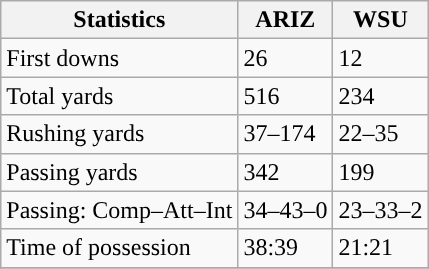<table class="wikitable" style="float: left;">
<tr>
<th>Statistics</th>
<th>ARIZ</th>
<th>WSU</th>
</tr>
<tr>
<td>First downs</td>
<td>26</td>
<td>12</td>
</tr>
<tr>
<td>Total yards</td>
<td>516</td>
<td>234</td>
</tr>
<tr>
<td>Rushing yards</td>
<td>37–174</td>
<td>22–35</td>
</tr>
<tr>
<td>Passing yards</td>
<td>342</td>
<td>199</td>
</tr>
<tr>
<td>Passing: Comp–Att–Int</td>
<td>34–43–0</td>
<td>23–33–2</td>
</tr>
<tr>
<td>Time of possession</td>
<td>38:39</td>
<td>21:21</td>
</tr>
<tr>
</tr>
</table>
